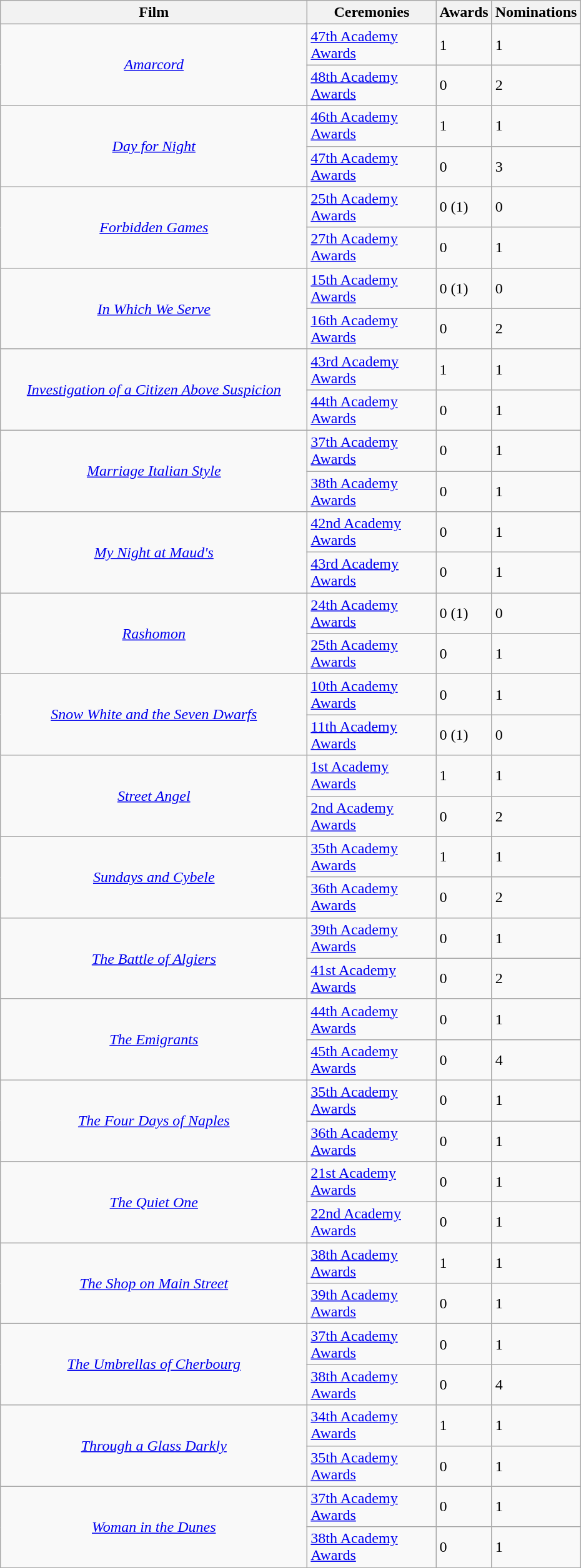<table class="wikitable sortable collapsible">
<tr>
<th ! style=width:20em>Film</th>
<th scope="col" width="130">Ceremonies</th>
<th data-sort-type="number" align="center">Awards</th>
<th data-sort-type="number" align="center">Nominations</th>
</tr>
<tr>
<td rowspan=2 style="text-align:center"><em><a href='#'>Amarcord</a></em></td>
<td><a href='#'>47th Academy Awards</a></td>
<td>1</td>
<td>1</td>
</tr>
<tr>
<td><a href='#'>48th Academy Awards</a></td>
<td>0</td>
<td>2</td>
</tr>
<tr>
<td rowspan=2 style="text-align:center"><em><a href='#'>Day for Night</a></em></td>
<td><a href='#'>46th Academy Awards</a></td>
<td>1</td>
<td>1</td>
</tr>
<tr>
<td><a href='#'>47th Academy Awards</a></td>
<td>0</td>
<td>3</td>
</tr>
<tr>
<td rowspan=2 style="text-align:center"><em><a href='#'>Forbidden Games</a></em></td>
<td><a href='#'>25th Academy Awards</a></td>
<td>0 (1)</td>
<td>0</td>
</tr>
<tr>
<td><a href='#'>27th Academy Awards</a></td>
<td>0</td>
<td>1</td>
</tr>
<tr>
<td rowspan=2 style="text-align:center"><em><a href='#'>In Which We Serve</a></em></td>
<td><a href='#'>15th Academy Awards</a></td>
<td>0 (1)</td>
<td>0</td>
</tr>
<tr>
<td><a href='#'>16th Academy Awards</a></td>
<td>0</td>
<td>2</td>
</tr>
<tr>
<td rowspan=2 style="text-align:center"><em><a href='#'>Investigation of a Citizen Above Suspicion</a></em></td>
<td><a href='#'>43rd Academy Awards</a></td>
<td>1</td>
<td>1</td>
</tr>
<tr>
<td><a href='#'>44th Academy Awards</a></td>
<td>0</td>
<td>1</td>
</tr>
<tr>
<td rowspan=2 style="text-align:center"><em><a href='#'>Marriage Italian Style</a></em></td>
<td><a href='#'>37th Academy Awards</a></td>
<td>0</td>
<td>1</td>
</tr>
<tr>
<td><a href='#'>38th Academy Awards</a></td>
<td>0</td>
<td>1</td>
</tr>
<tr>
<td rowspan=2 style="text-align:center"><em><a href='#'>My Night at Maud's</a></em></td>
<td><a href='#'>42nd Academy Awards</a></td>
<td>0</td>
<td>1</td>
</tr>
<tr>
<td><a href='#'>43rd Academy Awards</a></td>
<td>0</td>
<td>1</td>
</tr>
<tr>
<td rowspan=2 style="text-align:center"><em><a href='#'>Rashomon</a></em></td>
<td><a href='#'>24th Academy Awards</a></td>
<td>0 (1)</td>
<td>0</td>
</tr>
<tr>
<td><a href='#'>25th Academy Awards</a></td>
<td>0</td>
<td>1</td>
</tr>
<tr>
<td rowspan=2 style="text-align:center"><em><a href='#'>Snow White and the Seven Dwarfs</a></em></td>
<td><a href='#'>10th Academy Awards</a></td>
<td>0</td>
<td>1</td>
</tr>
<tr>
<td><a href='#'>11th Academy Awards</a></td>
<td>0 (1)</td>
<td>0</td>
</tr>
<tr>
<td rowspan=2 style="text-align:center"><em><a href='#'>Street Angel</a></em></td>
<td><a href='#'>1st Academy Awards</a></td>
<td>1</td>
<td>1</td>
</tr>
<tr>
<td><a href='#'>2nd Academy Awards</a></td>
<td>0</td>
<td>2</td>
</tr>
<tr>
<td rowspan=2 style="text-align:center"><em><a href='#'>Sundays and Cybele</a></em></td>
<td><a href='#'>35th Academy Awards</a></td>
<td>1</td>
<td>1</td>
</tr>
<tr>
<td><a href='#'>36th Academy Awards</a></td>
<td>0</td>
<td>2</td>
</tr>
<tr>
<td rowspan=2 style="text-align:center"><em><a href='#'>The Battle of Algiers</a></em></td>
<td><a href='#'>39th Academy Awards</a></td>
<td>0</td>
<td>1</td>
</tr>
<tr>
<td><a href='#'>41st Academy Awards</a></td>
<td>0</td>
<td>2</td>
</tr>
<tr>
<td rowspan=2 style="text-align:center"><em><a href='#'>The Emigrants</a></em></td>
<td><a href='#'>44th Academy Awards</a></td>
<td>0</td>
<td>1</td>
</tr>
<tr>
<td><a href='#'>45th Academy Awards</a></td>
<td>0</td>
<td>4</td>
</tr>
<tr>
<td rowspan=2 style="text-align:center"><em><a href='#'>The Four Days of Naples</a></em></td>
<td><a href='#'>35th Academy Awards</a></td>
<td>0</td>
<td>1</td>
</tr>
<tr>
<td><a href='#'>36th Academy Awards</a></td>
<td>0</td>
<td>1</td>
</tr>
<tr>
<td rowspan=2 style="text-align:center"><em><a href='#'>The Quiet One</a></em></td>
<td><a href='#'>21st Academy Awards</a></td>
<td>0</td>
<td>1</td>
</tr>
<tr>
<td><a href='#'>22nd Academy Awards</a></td>
<td>0</td>
<td>1</td>
</tr>
<tr>
<td rowspan=2 style="text-align:center"><em><a href='#'>The Shop on Main Street</a></em></td>
<td><a href='#'>38th Academy Awards</a></td>
<td>1</td>
<td>1</td>
</tr>
<tr>
<td><a href='#'>39th Academy Awards</a></td>
<td>0</td>
<td>1</td>
</tr>
<tr>
<td rowspan=2 style="text-align:center"><em><a href='#'>The Umbrellas of Cherbourg</a></em></td>
<td><a href='#'>37th Academy Awards</a></td>
<td>0</td>
<td>1</td>
</tr>
<tr>
<td><a href='#'>38th Academy Awards</a></td>
<td>0</td>
<td>4</td>
</tr>
<tr>
<td rowspan=2 style="text-align:center"><em><a href='#'>Through a Glass Darkly</a></em></td>
<td><a href='#'>34th Academy Awards</a></td>
<td>1</td>
<td>1</td>
</tr>
<tr>
<td><a href='#'>35th Academy Awards</a></td>
<td>0</td>
<td>1</td>
</tr>
<tr>
<td rowspan=2 style="text-align:center"><em><a href='#'>Woman in the Dunes</a></em></td>
<td><a href='#'>37th Academy Awards</a></td>
<td>0</td>
<td>1</td>
</tr>
<tr>
<td><a href='#'>38th Academy Awards</a></td>
<td>0</td>
<td>1</td>
</tr>
</table>
